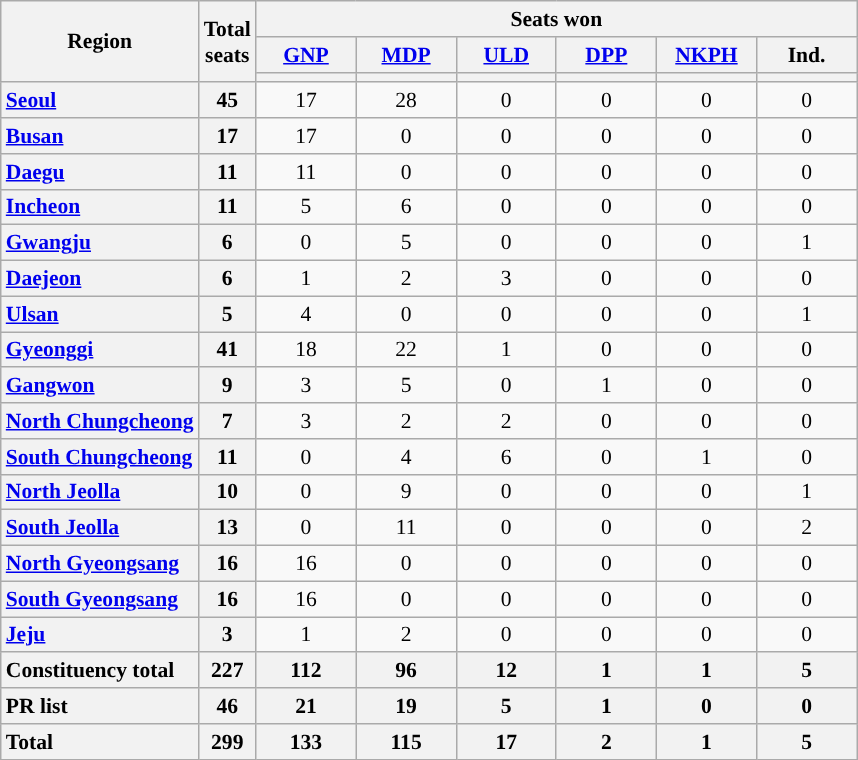<table class="wikitable" style="text-align:center; font-size: 0.9em">
<tr>
<th rowspan="3">Region</th>
<th rowspan="3">Total<br>seats</th>
<th colspan="6">Seats won</th>
</tr>
<tr>
<th class="unsortable" style="width:60px"><a href='#'>GNP</a></th>
<th class="unsortable" style="width:60px"><a href='#'>MDP</a></th>
<th class="unsortable" style="width:60px"><a href='#'>ULD</a></th>
<th class="unsortable" style="width:60px"><a href='#'>DPP</a></th>
<th class="unsortable" style="width:60px"><a href='#'>NKPH</a></th>
<th class="unsortable" style="width:60px">Ind.</th>
</tr>
<tr>
<th style="background:"></th>
<th style="background:"></th>
<th style="background:"></th>
<th style="background:"></th>
<th style="background:"></th>
<th style="background:"></th>
</tr>
<tr>
<th style="text-align: left"><a href='#'>Seoul</a></th>
<th>45</th>
<td>17</td>
<td>28</td>
<td>0</td>
<td>0</td>
<td>0</td>
<td>0</td>
</tr>
<tr>
<th style="text-align: left"><a href='#'>Busan</a></th>
<th>17</th>
<td>17</td>
<td>0</td>
<td>0</td>
<td>0</td>
<td>0</td>
<td>0</td>
</tr>
<tr>
<th style="text-align: left"><a href='#'>Daegu</a></th>
<th>11</th>
<td>11</td>
<td>0</td>
<td>0</td>
<td>0</td>
<td>0</td>
<td>0</td>
</tr>
<tr>
<th style="text-align: left"><a href='#'>Incheon</a></th>
<th>11</th>
<td>5</td>
<td>6</td>
<td>0</td>
<td>0</td>
<td>0</td>
<td>0</td>
</tr>
<tr>
<th style="text-align: left"><a href='#'>Gwangju</a></th>
<th>6</th>
<td>0</td>
<td>5</td>
<td>0</td>
<td>0</td>
<td>0</td>
<td>1</td>
</tr>
<tr>
<th style="text-align: left"><a href='#'>Daejeon</a></th>
<th>6</th>
<td>1</td>
<td>2</td>
<td>3</td>
<td>0</td>
<td>0</td>
<td>0</td>
</tr>
<tr>
<th style="text-align: left"><a href='#'>Ulsan</a></th>
<th>5</th>
<td>4</td>
<td>0</td>
<td>0</td>
<td>0</td>
<td>0</td>
<td>1</td>
</tr>
<tr>
<th style="text-align: left"><a href='#'>Gyeonggi</a></th>
<th>41</th>
<td>18</td>
<td>22</td>
<td>1</td>
<td>0</td>
<td>0</td>
<td>0</td>
</tr>
<tr>
<th style="text-align: left"><a href='#'>Gangwon</a></th>
<th>9</th>
<td>3</td>
<td>5</td>
<td>0</td>
<td>1</td>
<td>0</td>
<td>0</td>
</tr>
<tr>
<th style="text-align: left"><a href='#'>North Chungcheong</a></th>
<th>7</th>
<td>3</td>
<td>2</td>
<td>2</td>
<td>0</td>
<td>0</td>
<td>0</td>
</tr>
<tr>
<th style="text-align: left"><a href='#'>South Chungcheong</a></th>
<th>11</th>
<td>0</td>
<td>4</td>
<td>6</td>
<td>0</td>
<td>1</td>
<td>0</td>
</tr>
<tr>
<th style="text-align: left"><a href='#'>North Jeolla</a></th>
<th>10</th>
<td>0</td>
<td>9</td>
<td>0</td>
<td>0</td>
<td>0</td>
<td>1</td>
</tr>
<tr>
<th style="text-align: left"><a href='#'>South Jeolla</a></th>
<th>13</th>
<td>0</td>
<td>11</td>
<td>0</td>
<td>0</td>
<td>0</td>
<td>2</td>
</tr>
<tr>
<th style="text-align: left"><a href='#'>North Gyeongsang</a></th>
<th>16</th>
<td>16</td>
<td>0</td>
<td>0</td>
<td>0</td>
<td>0</td>
<td>0</td>
</tr>
<tr>
<th style="text-align: left"><a href='#'>South Gyeongsang</a></th>
<th>16</th>
<td>16</td>
<td>0</td>
<td>0</td>
<td>0</td>
<td>0</td>
<td>0</td>
</tr>
<tr>
<th style="text-align: left"><a href='#'>Jeju</a></th>
<th>3</th>
<td>1</td>
<td>2</td>
<td>0</td>
<td>0</td>
<td>0</td>
<td>0</td>
</tr>
<tr class="sortbottom">
<th style="text-align: left">Constituency total</th>
<th>227</th>
<th>112</th>
<th>96</th>
<th>12</th>
<th>1</th>
<th>1</th>
<th>5</th>
</tr>
<tr>
<th style="text-align: left">PR list</th>
<th>46</th>
<th>21</th>
<th>19</th>
<th>5</th>
<th>1</th>
<th>0</th>
<th>0</th>
</tr>
<tr>
<th style="text-align: left">Total</th>
<th>299</th>
<th>133</th>
<th>115</th>
<th>17</th>
<th>2</th>
<th>1</th>
<th>5</th>
</tr>
</table>
